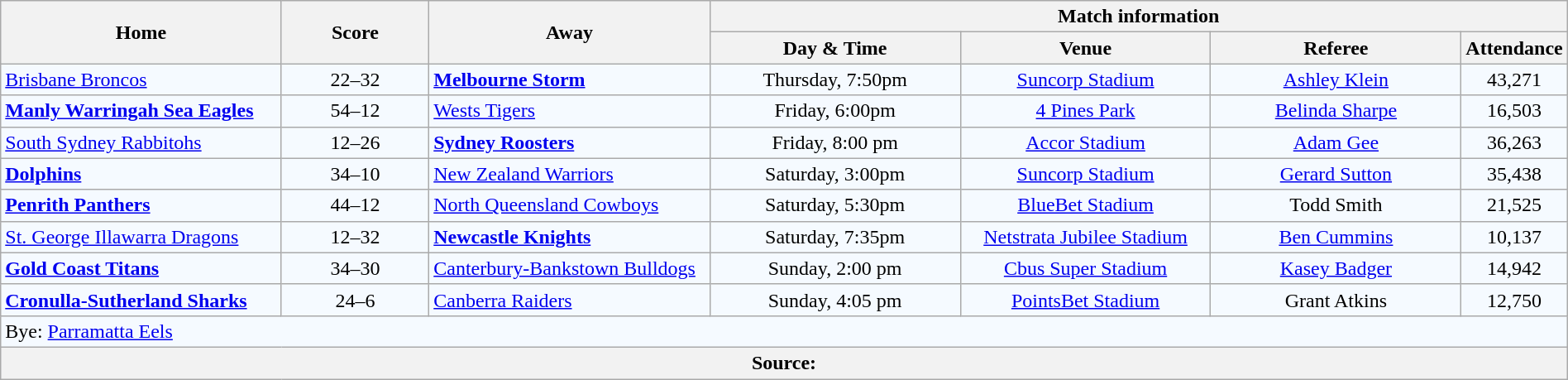<table class="wikitable" style="border-collapse:collapse; text-align:center; width:100%;">
<tr style="text-align:center; background:#f5faff;"  style="background:#c1d8ff;">
<th rowspan="2" style="width:19%;">Home</th>
<th rowspan="2" style="width:10%;">Score</th>
<th rowspan="2" style="width:19%;">Away</th>
<th colspan="4">Match information</th>
</tr>
<tr style="text-align:center; background:#f5faff;"  style="background:#efefef;">
<th width="17%">Day & Time</th>
<th width="17%">Venue</th>
<th width="17%">Referee</th>
<th width="5%">Attendance</th>
</tr>
<tr style="text-align:center; background:#f5faff;">
<td align="left"> <a href='#'>Brisbane Broncos</a></td>
<td>22–32</td>
<td align="left"><strong> <a href='#'>Melbourne Storm</a></strong></td>
<td>Thursday, 7:50pm</td>
<td><a href='#'>Suncorp Stadium</a></td>
<td><a href='#'>Ashley Klein</a></td>
<td>43,271</td>
</tr>
<tr style="text-align:center; background:#f5faff;">
<td align="left"><strong> <a href='#'>Manly Warringah Sea Eagles</a></strong></td>
<td>54–12</td>
<td align="left"> <a href='#'>Wests Tigers</a></td>
<td>Friday, 6:00pm</td>
<td><a href='#'>4 Pines Park</a></td>
<td><a href='#'>Belinda Sharpe</a></td>
<td>16,503</td>
</tr>
<tr style="text-align:center; background:#f5faff;">
<td align="left"> <a href='#'>South Sydney Rabbitohs</a></td>
<td>12–26</td>
<td align="left"><strong> <a href='#'>Sydney Roosters</a></strong></td>
<td>Friday, 8:00 pm</td>
<td><a href='#'>Accor Stadium</a></td>
<td><a href='#'>Adam Gee</a></td>
<td>36,263</td>
</tr>
<tr style="text-align:center; background:#f5faff;">
<td align="left"><strong> <a href='#'>Dolphins</a></strong></td>
<td>34–10</td>
<td align="left"> <a href='#'>New Zealand Warriors</a></td>
<td>Saturday, 3:00pm</td>
<td><a href='#'>Suncorp Stadium</a></td>
<td><a href='#'>Gerard Sutton</a></td>
<td>35,438</td>
</tr>
<tr style="text-align:center; background:#f5faff;">
<td align="left"><strong> <a href='#'>Penrith Panthers</a></strong></td>
<td>44–12</td>
<td align="left"> <a href='#'>North Queensland Cowboys</a></td>
<td>Saturday, 5:30pm</td>
<td><a href='#'>BlueBet Stadium</a></td>
<td>Todd Smith</td>
<td>21,525</td>
</tr>
<tr style="text-align:center; background:#f5faff;">
<td align="left"> <a href='#'>St. George Illawarra Dragons</a></td>
<td>12–32</td>
<td align="left"><strong> <a href='#'>Newcastle Knights</a></strong></td>
<td>Saturday, 7:35pm</td>
<td><a href='#'>Netstrata Jubilee Stadium</a></td>
<td><a href='#'>Ben Cummins</a></td>
<td>10,137</td>
</tr>
<tr style="text-align:center; background:#f5faff;">
<td align="left"><strong> <a href='#'>Gold Coast Titans</a></strong></td>
<td>34–30</td>
<td align="left"> <a href='#'>Canterbury-Bankstown Bulldogs</a></td>
<td>Sunday, 2:00 pm</td>
<td><a href='#'>Cbus Super Stadium</a></td>
<td><a href='#'>Kasey Badger</a></td>
<td>14,942</td>
</tr>
<tr style="text-align:center; background:#f5faff;">
<td align="left"><strong> <a href='#'>Cronulla-Sutherland Sharks</a></strong></td>
<td>24–6</td>
<td align="left"> <a href='#'>Canberra Raiders</a></td>
<td>Sunday, 4:05 pm</td>
<td><a href='#'>PointsBet Stadium</a></td>
<td>Grant Atkins</td>
<td>12,750</td>
</tr>
<tr style="text-align:center; background:#f5faff;">
<td colspan="7" align="left">Bye:  <a href='#'>Parramatta Eels</a></td>
</tr>
<tr style="text-align:center; background:#f5faff;">
<th colspan="7" align="left">Source:</th>
</tr>
</table>
